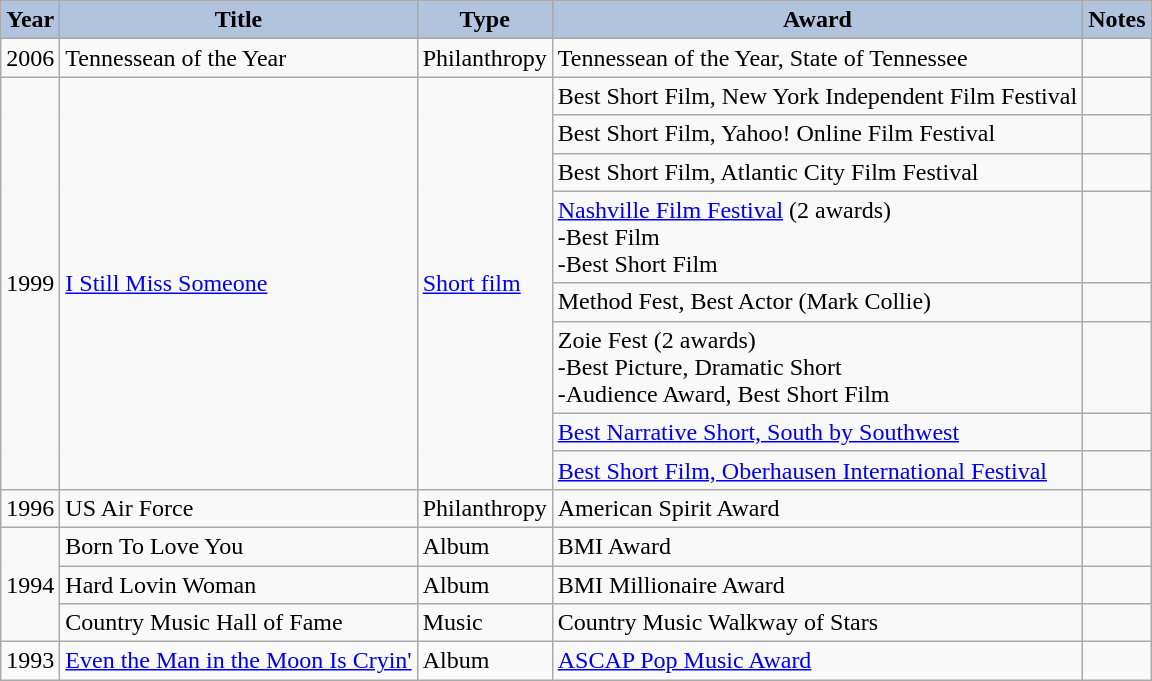<table class="collapsable wikitable">
<tr>
<th style="background:#B0C4DE;">Year</th>
<th style="background:#B0C4DE;">Title</th>
<th style="background:#B0C4DE;">Type</th>
<th style="background:#B0C4DE;">Award</th>
<th style="background:#B0C4DE;">Notes</th>
</tr>
<tr>
<td>2006</td>
<td>Tennessean of the Year</td>
<td>Philanthropy</td>
<td>Tennessean of the Year, State of Tennessee</td>
<td></td>
</tr>
<tr>
<td rowspan="8">1999</td>
<td rowspan="8"><a href='#'>I Still Miss Someone</a></td>
<td rowspan="8"><a href='#'>Short film</a></td>
<td>Best Short Film, New York Independent Film Festival</td>
<td></td>
</tr>
<tr>
<td>Best Short Film, Yahoo! Online Film Festival</td>
<td></td>
</tr>
<tr>
<td>Best Short Film, Atlantic City Film Festival</td>
<td></td>
</tr>
<tr>
<td><a href='#'>Nashville Film Festival</a> (2 awards)<br>-Best Film<br>-Best Short Film</td>
<td></td>
</tr>
<tr>
<td>Method Fest, Best Actor (Mark Collie)</td>
<td></td>
</tr>
<tr>
<td>Zoie Fest (2 awards)<br>-Best Picture, Dramatic Short<br>-Audience Award, Best Short Film<br></td>
<td></td>
</tr>
<tr>
<td><a href='#'>Best Narrative Short, South by Southwest</a></td>
<td></td>
</tr>
<tr>
<td><a href='#'>Best Short Film, Oberhausen International Festival</a></td>
<td></td>
</tr>
<tr>
<td>1996</td>
<td>US Air Force</td>
<td>Philanthropy</td>
<td>American Spirit Award</td>
<td></td>
</tr>
<tr>
<td rowspan="3">1994</td>
<td>Born To Love You</td>
<td>Album</td>
<td>BMI Award</td>
<td></td>
</tr>
<tr>
<td>Hard Lovin Woman</td>
<td>Album</td>
<td>BMI Millionaire Award</td>
<td></td>
</tr>
<tr>
<td>Country Music Hall of Fame</td>
<td>Music</td>
<td>Country Music Walkway of Stars</td>
<td></td>
</tr>
<tr>
<td>1993</td>
<td><a href='#'>Even the Man in the Moon Is Cryin'</a></td>
<td>Album</td>
<td><a href='#'>ASCAP Pop Music Award</a></td>
<td></td>
</tr>
</table>
